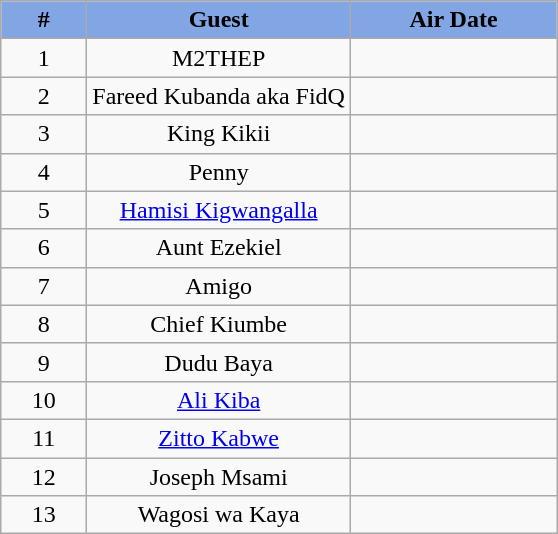<table class="wikitable" style="text-align:center;">
<tr>
<th width="50" style="background:#81a6e3">#</th>
<th style="background:#81a6e3">Guest</th>
<th width="130" style="background:#81a6e3">Air Date</th>
</tr>
<tr>
<td>1</td>
<td>M2THEP</td>
<td></td>
</tr>
<tr>
<td>2</td>
<td>Fareed Kubanda aka FidQ</td>
<td></td>
</tr>
<tr>
<td>3</td>
<td>King Kikii</td>
<td></td>
</tr>
<tr>
<td>4</td>
<td>Penny</td>
<td></td>
</tr>
<tr>
<td>5</td>
<td><a href='#'>Hamisi Kigwangalla</a></td>
<td></td>
</tr>
<tr>
<td>6</td>
<td>Aunt Ezekiel</td>
<td></td>
</tr>
<tr>
<td>7</td>
<td>Amigo</td>
<td></td>
</tr>
<tr>
<td>8</td>
<td>Chief Kiumbe</td>
<td></td>
</tr>
<tr>
<td>9</td>
<td>Dudu Baya</td>
<td></td>
</tr>
<tr>
<td>10</td>
<td><a href='#'>Ali Kiba</a></td>
<td></td>
</tr>
<tr>
<td>11</td>
<td><a href='#'>Zitto Kabwe</a></td>
<td></td>
</tr>
<tr>
<td>12</td>
<td>Joseph Msami</td>
<td></td>
</tr>
<tr>
<td>13</td>
<td>Wagosi wa Kaya</td>
<td></td>
</tr>
</table>
